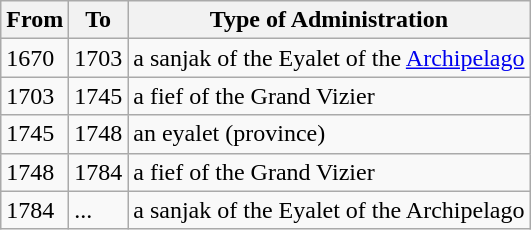<table class="wikitable">
<tr>
<th>From</th>
<th>To</th>
<th>Type of Administration</th>
</tr>
<tr>
<td>1670</td>
<td>1703</td>
<td>a sanjak of the Eyalet of the <a href='#'>Archipelago</a></td>
</tr>
<tr>
<td>1703</td>
<td>1745</td>
<td>a fief of the Grand Vizier</td>
</tr>
<tr>
<td>1745</td>
<td>1748</td>
<td>an eyalet (province)</td>
</tr>
<tr>
<td>1748</td>
<td>1784</td>
<td>a fief of the Grand Vizier</td>
</tr>
<tr>
<td>1784</td>
<td>...</td>
<td>a sanjak of the Eyalet of the Archipelago</td>
</tr>
</table>
